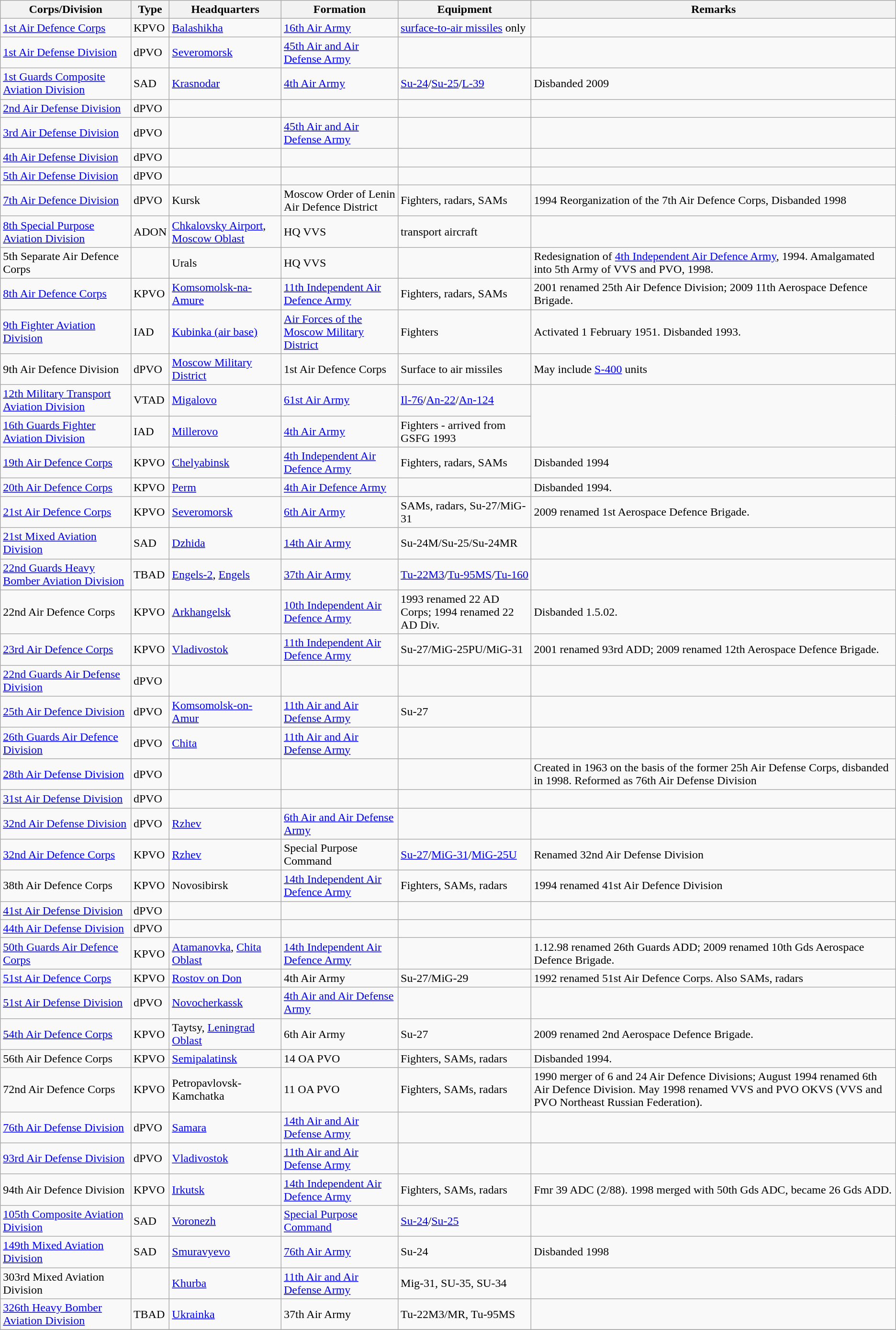<table class="wikitable">
<tr>
<th>Corps/Division</th>
<th>Type</th>
<th>Headquarters</th>
<th>Formation</th>
<th>Equipment</th>
<th>Remarks</th>
</tr>
<tr>
<td><a href='#'>1st Air Defence Corps</a></td>
<td>KPVO</td>
<td><a href='#'>Balashikha</a></td>
<td><a href='#'>16th Air Army</a></td>
<td><a href='#'>surface-to-air missiles</a> only</td>
<td></td>
</tr>
<tr>
<td><a href='#'>1st Air Defense Division</a></td>
<td>dPVO</td>
<td><a href='#'>Severomorsk</a></td>
<td><a href='#'>45th Air and Air Defense Army</a></td>
<td></td>
<td></td>
</tr>
<tr>
<td><a href='#'>1st Guards Composite Aviation Division</a></td>
<td>SAD</td>
<td><a href='#'>Krasnodar</a></td>
<td><a href='#'>4th Air Army</a></td>
<td><a href='#'>Su-24</a>/<a href='#'>Su-25</a>/<a href='#'>L-39</a></td>
<td>Disbanded 2009</td>
</tr>
<tr>
<td><a href='#'>2nd Air Defense Division</a></td>
<td>dPVO</td>
<td></td>
<td></td>
<td></td>
<td></td>
</tr>
<tr>
<td><a href='#'>3rd Air Defense Division</a></td>
<td>dPVO</td>
<td></td>
<td><a href='#'>45th Air and Air Defense Army</a></td>
<td></td>
<td></td>
</tr>
<tr>
<td><a href='#'>4th Air Defense Division</a></td>
<td>dPVO</td>
<td></td>
<td></td>
<td></td>
<td></td>
</tr>
<tr>
<td><a href='#'>5th Air Defense Division</a></td>
<td>dPVO</td>
<td></td>
<td></td>
<td></td>
<td></td>
</tr>
<tr>
<td><a href='#'>7th Air Defence Division</a></td>
<td>dPVO</td>
<td>Kursk</td>
<td>Moscow Order of Lenin Air Defence District</td>
<td>Fighters, radars, SAMs</td>
<td>1994 Reorganization of the 7th Air Defence Corps, Disbanded 1998</td>
</tr>
<tr>
<td><a href='#'>8th Special Purpose Aviation Division</a></td>
<td>ADON</td>
<td><a href='#'>Chkalovsky Airport</a>, <a href='#'>Moscow Oblast</a></td>
<td>HQ VVS</td>
<td>transport aircraft </td>
</tr>
<tr>
<td>5th Separate Air Defence Corps</td>
<td></td>
<td>Urals</td>
<td>HQ VVS</td>
<td></td>
<td>Redesignation of <a href='#'>4th Independent Air Defence Army</a>, 1994. Amalgamated into 5th Army of VVS and PVO, 1998.</td>
</tr>
<tr>
<td><a href='#'>8th Air Defence Corps</a></td>
<td>KPVO</td>
<td><a href='#'>Komsomolsk-na-Amure</a></td>
<td><a href='#'>11th Independent Air Defence Army</a></td>
<td>Fighters, radars, SAMs</td>
<td>2001 renamed 25th Air Defence Division; 2009 11th Aerospace Defence Brigade.</td>
</tr>
<tr>
<td><a href='#'>9th Fighter Aviation Division</a></td>
<td>IAD</td>
<td><a href='#'>Kubinka (air base)</a></td>
<td><a href='#'>Air Forces of the Moscow Military District</a></td>
<td>Fighters</td>
<td>Activated 1 February 1951. Disbanded 1993.</td>
</tr>
<tr>
<td>9th Air Defence Division</td>
<td>dPVO</td>
<td><a href='#'>Moscow Military District</a></td>
<td>1st Air Defence Corps</td>
<td>Surface to air missiles</td>
<td>May include <a href='#'>S-400</a> units</td>
</tr>
<tr>
<td><a href='#'>12th Military Transport Aviation Division</a></td>
<td>VTAD</td>
<td><a href='#'>Migalovo</a></td>
<td><a href='#'>61st Air Army</a></td>
<td><a href='#'>Il-76</a>/<a href='#'>An-22</a>/<a href='#'>An-124</a></td>
</tr>
<tr>
<td><a href='#'>16th Guards Fighter Aviation Division</a></td>
<td>IAD</td>
<td><a href='#'>Millerovo</a></td>
<td><a href='#'>4th Air Army</a></td>
<td>Fighters - arrived from GSFG 1993</td>
</tr>
<tr>
<td><a href='#'>19th Air Defence Corps</a></td>
<td>KPVO</td>
<td><a href='#'>Chelyabinsk</a></td>
<td><a href='#'>4th Independent Air Defence Army</a></td>
<td>Fighters, radars, SAMs</td>
<td>Disbanded 1994</td>
</tr>
<tr>
<td><a href='#'>20th Air Defence Corps</a></td>
<td>KPVO</td>
<td><a href='#'>Perm</a></td>
<td><a href='#'>4th Air Defence Army</a></td>
<td></td>
<td>Disbanded 1994.</td>
</tr>
<tr>
<td><a href='#'>21st Air Defence Corps</a></td>
<td>KPVO</td>
<td><a href='#'>Severomorsk</a></td>
<td><a href='#'>6th Air Army</a></td>
<td>SAMs, radars, Su-27/MiG-31</td>
<td>2009 renamed 1st Aerospace Defence Brigade.</td>
</tr>
<tr>
<td><a href='#'>21st Mixed Aviation Division</a></td>
<td>SAD</td>
<td><a href='#'>Dzhida</a></td>
<td><a href='#'>14th Air Army</a></td>
<td>Su-24M/Su-25/Su-24MR</td>
<td></td>
</tr>
<tr>
<td><a href='#'>22nd Guards Heavy Bomber Aviation Division</a></td>
<td>TBAD</td>
<td><a href='#'>Engels-2</a>, <a href='#'>Engels</a></td>
<td><a href='#'>37th Air Army</a></td>
<td><a href='#'>Tu-22M3</a>/<a href='#'>Tu-95MS</a>/<a href='#'>Tu-160</a></td>
</tr>
<tr>
<td>22nd Air Defence Corps</td>
<td>KPVO</td>
<td><a href='#'>Arkhangelsk</a></td>
<td><a href='#'>10th Independent Air Defence Army</a></td>
<td>1993 renamed 22 AD Corps; 1994 renamed 22 AD Div.</td>
<td>Disbanded 1.5.02.</td>
</tr>
<tr>
<td><a href='#'>23rd Air Defence Corps</a></td>
<td>KPVO</td>
<td><a href='#'>Vladivostok</a></td>
<td><a href='#'>11th Independent Air Defence Army</a></td>
<td>Su-27/MiG-25PU/MiG-31</td>
<td>2001 renamed 93rd ADD; 2009 renamed 12th Aerospace Defence Brigade.</td>
</tr>
<tr>
<td><a href='#'>22nd Guards Air Defense Division</a></td>
<td>dPVO</td>
<td></td>
<td></td>
<td></td>
<td></td>
</tr>
<tr>
<td><a href='#'>25th Air Defence Division</a></td>
<td>dPVO</td>
<td><a href='#'>Komsomolsk-on-Amur</a></td>
<td><a href='#'>11th Air and Air Defense Army</a></td>
<td>Su-27</td>
<td></td>
</tr>
<tr>
<td><a href='#'>26th Guards Air Defence Division</a></td>
<td>dPVO</td>
<td><a href='#'>Chita</a></td>
<td><a href='#'>11th Air and Air Defense Army</a></td>
<td></td>
<td></td>
</tr>
<tr>
<td><a href='#'>28th Air Defense Division</a></td>
<td>dPVO</td>
<td></td>
<td></td>
<td></td>
<td>Created in 1963 on the basis of the former 25h Air Defense Corps, disbanded in 1998.  Reformed as 76th Air Defense Division</td>
</tr>
<tr>
<td><a href='#'>31st Air Defense Division</a></td>
<td>dPVO</td>
<td></td>
<td></td>
<td></td>
<td></td>
</tr>
<tr>
<td><a href='#'>32nd Air Defense Division</a></td>
<td>dPVO</td>
<td><a href='#'>Rzhev</a></td>
<td><a href='#'>6th Air and Air Defense Army</a></td>
<td></td>
<td></td>
</tr>
<tr>
<td><a href='#'>32nd Air Defence Corps</a></td>
<td>KPVO</td>
<td><a href='#'>Rzhev</a></td>
<td>Special Purpose Command</td>
<td><a href='#'>Su-27</a>/<a href='#'>MiG-31</a>/<a href='#'>MiG-25U</a></td>
<td>Renamed 32nd Air Defense Division</td>
</tr>
<tr>
<td>38th Air Defence Corps</td>
<td>KPVO</td>
<td>Novosibirsk</td>
<td><a href='#'>14th Independent Air Defence Army</a></td>
<td>Fighters, SAMs, radars</td>
<td>1994 renamed 41st Air Defence Division</td>
</tr>
<tr>
<td><a href='#'>41st Air Defense Division</a></td>
<td>dPVO</td>
<td></td>
<td></td>
<td></td>
<td></td>
</tr>
<tr>
<td><a href='#'>44th Air Defense Division</a></td>
<td>dPVO</td>
<td></td>
<td></td>
<td></td>
<td></td>
</tr>
<tr>
<td><a href='#'>50th Guards Air Defence Corps</a></td>
<td>KPVO</td>
<td><a href='#'>Atamanovka</a>, <a href='#'>Chita Oblast</a></td>
<td><a href='#'>14th Independent Air Defence Army</a></td>
<td></td>
<td>1.12.98 renamed 26th Guards ADD; 2009 renamed 10th Gds Aerospace Defence Brigade.</td>
</tr>
<tr>
<td><a href='#'>51st Air Defence Corps</a></td>
<td>KPVO</td>
<td><a href='#'>Rostov on Don</a></td>
<td>4th Air Army</td>
<td>Su-27/MiG-29</td>
<td>1992 renamed 51st Air Defence Corps. Also SAMs, radars</td>
</tr>
<tr>
<td><a href='#'>51st Air Defense Division</a></td>
<td>dPVO</td>
<td><a href='#'>Novocherkassk</a></td>
<td><a href='#'>4th Air and Air Defense Army</a></td>
<td></td>
<td></td>
</tr>
<tr>
<td><a href='#'>54th Air Defence Corps</a></td>
<td>KPVO</td>
<td>Taytsy, <a href='#'>Leningrad Oblast</a></td>
<td>6th Air Army</td>
<td>Su-27</td>
<td>2009 renamed 2nd Aerospace Defence Brigade.</td>
</tr>
<tr>
<td>56th Air Defence Corps</td>
<td>KPVO</td>
<td><a href='#'>Semipalatinsk</a></td>
<td>14 OA PVO</td>
<td>Fighters, SAMs, radars</td>
<td>Disbanded 1994.</td>
</tr>
<tr>
<td>72nd Air Defence Corps</td>
<td>KPVO</td>
<td>Petropavlovsk-Kamchatka</td>
<td>11 OA PVO</td>
<td>Fighters, SAMs, radars</td>
<td>1990 merger of 6 and 24 Air Defence Divisions; August 1994 renamed 6th Air Defence Division. May 1998 renamed VVS and PVO OKVS (VVS and PVO Northeast Russian Federation).</td>
</tr>
<tr>
<td><a href='#'>76th Air Defense Division</a></td>
<td>dPVO</td>
<td><a href='#'>Samara</a></td>
<td><a href='#'>14th Air and Air Defense Army</a></td>
<td></td>
<td></td>
</tr>
<tr>
<td><a href='#'>93rd Air Defense Division</a></td>
<td>dPVO</td>
<td><a href='#'>Vladivostok</a></td>
<td><a href='#'>11th Air and Air Defense Army</a></td>
<td></td>
<td></td>
</tr>
<tr>
<td>94th Air Defence Division</td>
<td>KPVO</td>
<td><a href='#'>Irkutsk</a></td>
<td><a href='#'>14th Independent Air Defence Army</a></td>
<td>Fighters, SAMs, radars</td>
<td>Fmr 39 ADC (2/88). 1998 merged with 50th Gds ADC, became 26 Gds ADD.</td>
</tr>
<tr>
<td><a href='#'>105th Composite Aviation Division</a></td>
<td>SAD</td>
<td><a href='#'>Voronezh</a></td>
<td><a href='#'>Special Purpose Command</a></td>
<td><a href='#'>Su-24</a>/<a href='#'>Su-25</a></td>
</tr>
<tr>
<td><a href='#'>149th Mixed Aviation Division</a></td>
<td>SAD</td>
<td><a href='#'>Smuravyevo</a></td>
<td><a href='#'>76th Air Army</a></td>
<td>Su-24</td>
<td>Disbanded 1998</td>
</tr>
<tr>
<td>303rd Mixed Aviation Division</td>
<td></td>
<td><a href='#'>Khurba</a></td>
<td><a href='#'>11th Air and Air Defense Army</a></td>
<td>Mig-31, SU-35, SU-34</td>
<td></td>
</tr>
<tr>
<td><a href='#'>326th Heavy Bomber Aviation Division</a></td>
<td>TBAD</td>
<td><a href='#'>Ukrainka</a></td>
<td>37th Air Army</td>
<td>Tu-22M3/MR, Tu-95MS</td>
<td></td>
</tr>
<tr>
</tr>
</table>
